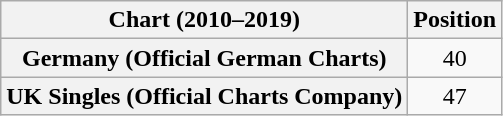<table class="wikitable sortable plainrowheaders" style="text-align:center">
<tr>
<th scope="col">Chart (2010–2019)</th>
<th scope="col">Position</th>
</tr>
<tr>
<th scope="row">Germany (Official German Charts)</th>
<td>40</td>
</tr>
<tr>
<th scope="row">UK Singles (Official Charts Company)</th>
<td>47</td>
</tr>
</table>
